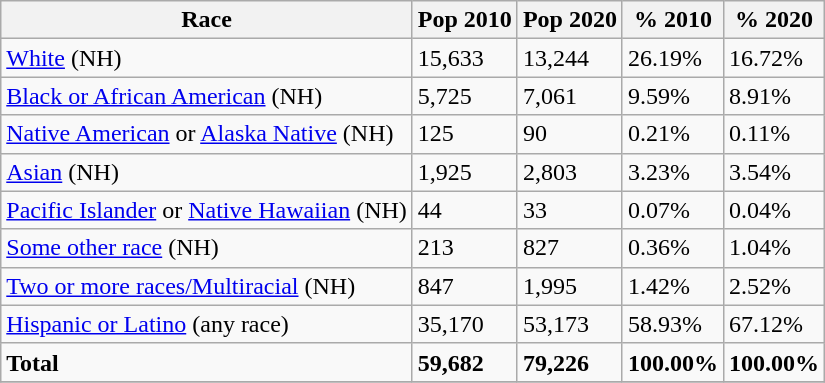<table class="wikitable">
<tr>
<th>Race</th>
<th>Pop 2010</th>
<th>Pop 2020</th>
<th>% 2010</th>
<th>% 2020</th>
</tr>
<tr>
<td><a href='#'>White</a> (NH)</td>
<td>15,633</td>
<td>13,244</td>
<td>26.19%</td>
<td>16.72%</td>
</tr>
<tr>
<td><a href='#'>Black or African American</a> (NH)</td>
<td>5,725</td>
<td>7,061</td>
<td>9.59%</td>
<td>8.91%</td>
</tr>
<tr>
<td><a href='#'>Native American</a> or <a href='#'>Alaska Native</a> (NH)</td>
<td>125</td>
<td>90</td>
<td>0.21%</td>
<td>0.11%</td>
</tr>
<tr>
<td><a href='#'>Asian</a> (NH)</td>
<td>1,925</td>
<td>2,803</td>
<td>3.23%</td>
<td>3.54%</td>
</tr>
<tr>
<td><a href='#'>Pacific Islander</a> or <a href='#'>Native Hawaiian</a> (NH)</td>
<td>44</td>
<td>33</td>
<td>0.07%</td>
<td>0.04%</td>
</tr>
<tr>
<td><a href='#'>Some other race</a> (NH)</td>
<td>213</td>
<td>827</td>
<td>0.36%</td>
<td>1.04%</td>
</tr>
<tr>
<td><a href='#'>Two or more races/Multiracial</a> (NH)</td>
<td>847</td>
<td>1,995</td>
<td>1.42%</td>
<td>2.52%</td>
</tr>
<tr>
<td><a href='#'>Hispanic or Latino</a> (any race)</td>
<td>35,170</td>
<td>53,173</td>
<td>58.93%</td>
<td>67.12%</td>
</tr>
<tr>
<td><strong>Total</strong></td>
<td><strong>59,682</strong></td>
<td><strong>79,226</strong></td>
<td><strong>100.00%</strong></td>
<td><strong>100.00%</strong></td>
</tr>
<tr>
</tr>
</table>
